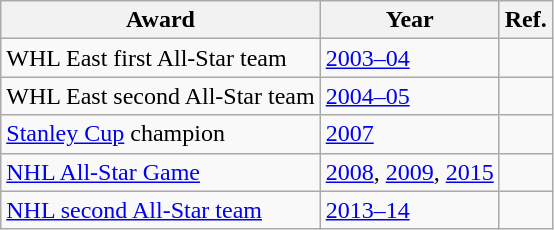<table class="wikitable">
<tr>
<th scope="col">Award</th>
<th scope="col">Year</th>
<th scope="col">Ref.</th>
</tr>
<tr>
<td>WHL East first All-Star team</td>
<td><a href='#'>2003–04</a></td>
<td></td>
</tr>
<tr>
<td>WHL East second All-Star team</td>
<td><a href='#'>2004–05</a></td>
<td></td>
</tr>
<tr>
<td><a href='#'>Stanley Cup</a> champion</td>
<td><a href='#'>2007</a></td>
<td></td>
</tr>
<tr>
<td><a href='#'>NHL All-Star Game</a></td>
<td><a href='#'>2008</a>, <a href='#'>2009</a>, <a href='#'>2015</a></td>
<td></td>
</tr>
<tr>
<td><a href='#'>NHL second All-Star team</a></td>
<td><a href='#'>2013–14</a></td>
<td></td>
</tr>
</table>
